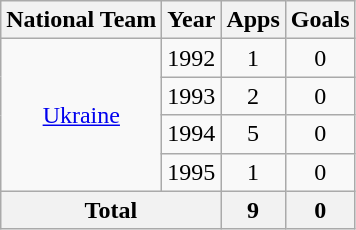<table class="wikitable" style="text-align: center">
<tr>
<th>National Team</th>
<th>Year</th>
<th>Apps</th>
<th>Goals</th>
</tr>
<tr>
<td rowspan="4"><a href='#'>Ukraine</a></td>
<td>1992</td>
<td>1</td>
<td>0</td>
</tr>
<tr>
<td>1993</td>
<td>2</td>
<td>0</td>
</tr>
<tr>
<td>1994</td>
<td>5</td>
<td>0</td>
</tr>
<tr>
<td>1995</td>
<td>1</td>
<td>0</td>
</tr>
<tr>
<th colspan="2">Total</th>
<th>9</th>
<th>0</th>
</tr>
</table>
